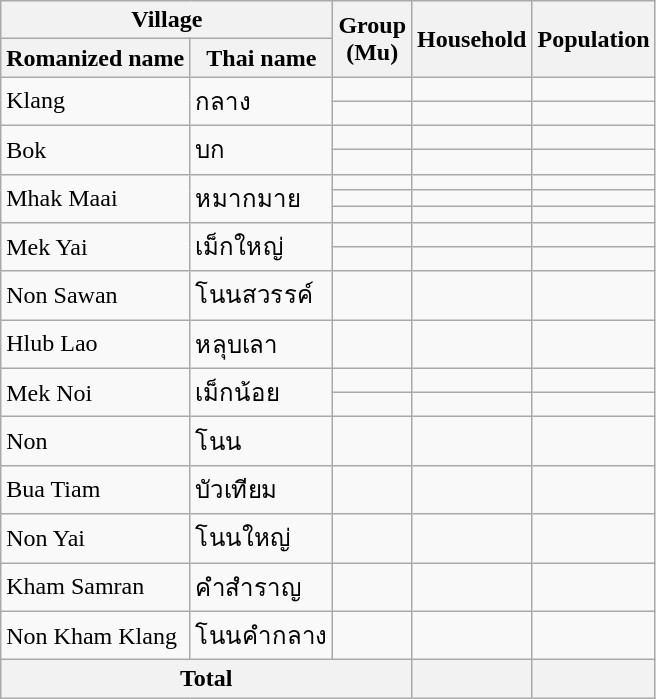<table class="wikitable">
<tr>
<th colspan=2>Village</th>
<th rowspan=2>Group<br>(Mu)</th>
<th rowspan=2>Household<br></th>
<th rowspan=2>Population <br></th>
</tr>
<tr>
<th>Romanized name</th>
<th>Thai name</th>
</tr>
<tr>
<td rowspan=2>Klang</td>
<td rowspan=2>กลาง</td>
<td></td>
<td></td>
<td></td>
</tr>
<tr>
<td></td>
<td></td>
<td></td>
</tr>
<tr>
<td rowspan=2>Bok</td>
<td rowspan=2>บก</td>
<td></td>
<td></td>
<td></td>
</tr>
<tr>
<td></td>
<td></td>
<td></td>
</tr>
<tr>
<td rowspan=3>Mhak Maai</td>
<td rowspan=3>หมากมาย</td>
<td></td>
<td></td>
<td></td>
</tr>
<tr>
<td></td>
<td></td>
<td></td>
</tr>
<tr>
<td></td>
<td></td>
<td></td>
</tr>
<tr>
<td rowspan=2>Mek Yai</td>
<td rowspan=2>เม็กใหญ่</td>
<td></td>
<td></td>
<td></td>
</tr>
<tr>
<td></td>
<td></td>
<td></td>
</tr>
<tr>
<td>Non Sawan</td>
<td>โนนสวรรค์</td>
<td></td>
<td></td>
<td></td>
</tr>
<tr>
<td>Hlub Lao</td>
<td>หลุบเลา</td>
<td></td>
<td></td>
<td></td>
</tr>
<tr>
<td rowspan=2>Mek Noi</td>
<td rowspan=2>เม็กน้อย</td>
<td></td>
<td></td>
<td></td>
</tr>
<tr>
<td></td>
<td></td>
<td></td>
</tr>
<tr>
<td>Non</td>
<td>โนน</td>
<td></td>
<td></td>
<td></td>
</tr>
<tr>
<td>Bua Tiam</td>
<td>บัวเทียม</td>
<td></td>
<td></td>
<td></td>
</tr>
<tr>
<td>Non Yai</td>
<td>โนนใหญ่</td>
<td></td>
<td></td>
<td></td>
</tr>
<tr>
<td>Kham Samran</td>
<td>คำสำราญ</td>
<td></td>
<td></td>
<td></td>
</tr>
<tr>
<td>Non Kham Klang</td>
<td>โนนคำกลาง</td>
<td></td>
<td></td>
<td></td>
</tr>
<tr>
<th colspan=3>Total</th>
<th></th>
<th></th>
</tr>
</table>
